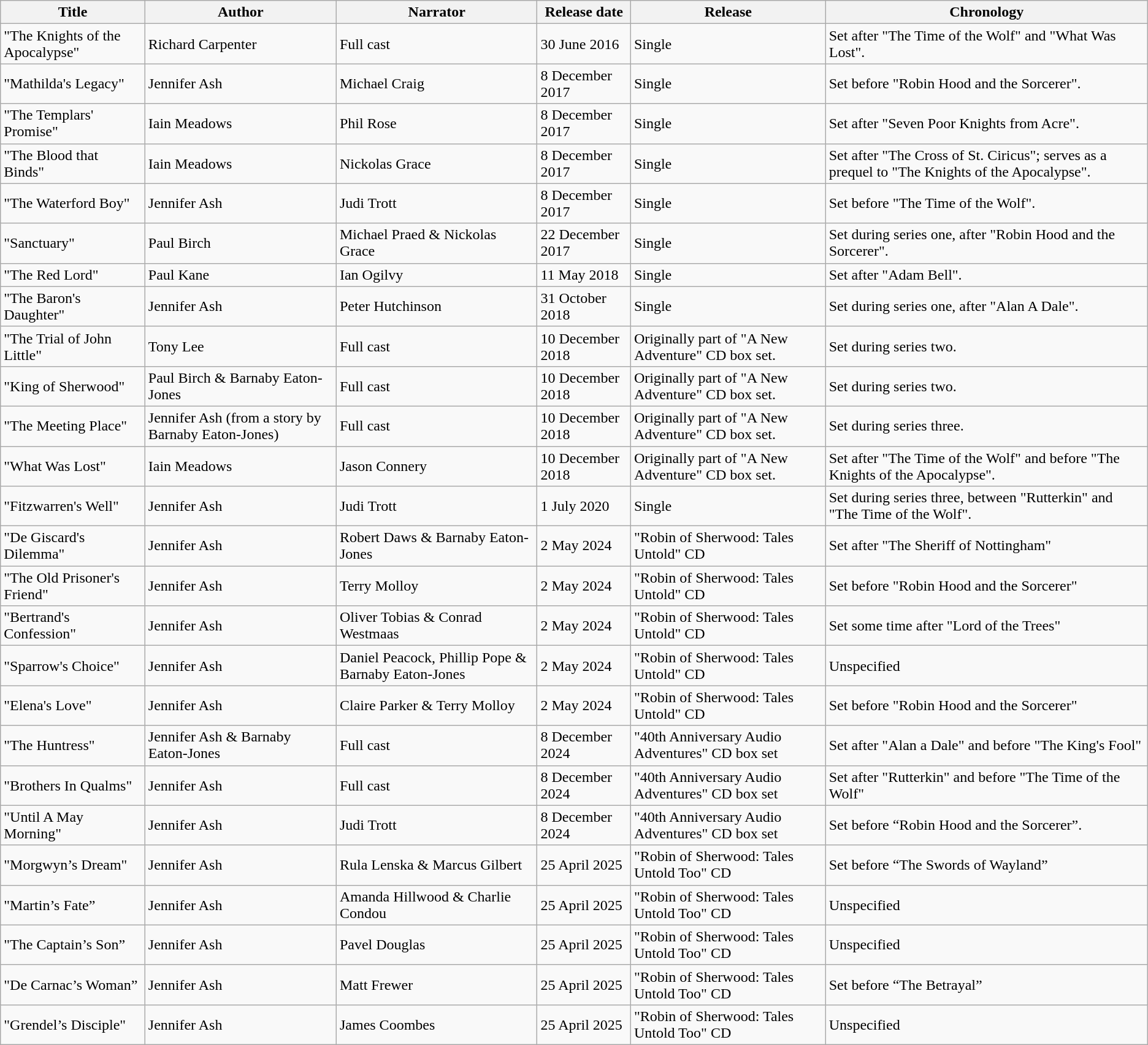<table class="wikitable">
<tr>
<th>Title</th>
<th>Author</th>
<th>Narrator</th>
<th>Release date</th>
<th>Release</th>
<th>Chronology</th>
</tr>
<tr>
<td>"The Knights of the Apocalypse"</td>
<td>Richard Carpenter</td>
<td>Full cast</td>
<td>30 June 2016</td>
<td>Single</td>
<td>Set after "The Time of the Wolf" and "What Was Lost".</td>
</tr>
<tr>
<td>"Mathilda's Legacy"</td>
<td>Jennifer Ash</td>
<td>Michael Craig</td>
<td>8 December 2017</td>
<td>Single</td>
<td>Set before "Robin Hood and the Sorcerer".</td>
</tr>
<tr>
<td>"The Templars' Promise"</td>
<td>Iain Meadows</td>
<td>Phil Rose</td>
<td>8 December 2017</td>
<td>Single</td>
<td>Set after "Seven Poor Knights from Acre".</td>
</tr>
<tr>
<td>"The Blood that Binds"</td>
<td>Iain Meadows</td>
<td>Nickolas Grace</td>
<td>8 December 2017</td>
<td>Single</td>
<td>Set after "The Cross of St. Ciricus"; serves as a prequel to "The Knights of the Apocalypse".</td>
</tr>
<tr>
<td>"The Waterford Boy"</td>
<td>Jennifer Ash</td>
<td>Judi Trott</td>
<td>8 December 2017</td>
<td>Single</td>
<td>Set before "The Time of the Wolf".</td>
</tr>
<tr>
<td>"Sanctuary"</td>
<td>Paul Birch</td>
<td>Michael Praed & Nickolas Grace</td>
<td>22 December 2017</td>
<td>Single</td>
<td>Set during series one, after "Robin Hood and the Sorcerer".</td>
</tr>
<tr>
<td>"The Red Lord"</td>
<td>Paul Kane</td>
<td>Ian Ogilvy</td>
<td>11 May 2018</td>
<td>Single</td>
<td>Set after "Adam Bell".</td>
</tr>
<tr>
<td>"The Baron's Daughter"</td>
<td>Jennifer Ash</td>
<td>Peter Hutchinson</td>
<td>31 October 2018</td>
<td>Single</td>
<td>Set during series one, after "Alan A Dale".</td>
</tr>
<tr>
<td>"The Trial of John Little"</td>
<td>Tony Lee</td>
<td>Full cast</td>
<td>10 December 2018</td>
<td>Originally part of "A New Adventure" CD box set.</td>
<td>Set during series two.</td>
</tr>
<tr>
<td>"King of Sherwood"</td>
<td>Paul Birch & Barnaby Eaton-Jones</td>
<td>Full cast</td>
<td>10 December 2018</td>
<td>Originally part of "A New Adventure" CD box set.</td>
<td>Set during series two.</td>
</tr>
<tr>
<td>"The Meeting Place"</td>
<td>Jennifer Ash (from a story by Barnaby Eaton-Jones)</td>
<td>Full cast</td>
<td>10 December 2018</td>
<td>Originally part of "A New Adventure" CD box set.</td>
<td>Set during series three.</td>
</tr>
<tr>
<td>"What Was Lost"</td>
<td>Iain Meadows</td>
<td>Jason Connery</td>
<td>10 December 2018</td>
<td>Originally part of "A New Adventure" CD box set.</td>
<td>Set after "The Time of the Wolf" and before "The Knights of the Apocalypse".</td>
</tr>
<tr>
<td>"Fitzwarren's Well"</td>
<td>Jennifer Ash</td>
<td>Judi Trott</td>
<td>1 July 2020</td>
<td>Single</td>
<td>Set during series three, between "Rutterkin" and "The Time of the Wolf".</td>
</tr>
<tr>
<td>"De Giscard's Dilemma"</td>
<td>Jennifer Ash</td>
<td>Robert Daws & Barnaby Eaton-Jones</td>
<td>2 May 2024</td>
<td>"Robin of Sherwood: Tales Untold" CD</td>
<td>Set after "The Sheriff of Nottingham"</td>
</tr>
<tr>
<td>"The Old Prisoner's Friend"</td>
<td>Jennifer Ash</td>
<td>Terry Molloy</td>
<td>2 May 2024</td>
<td>"Robin of Sherwood: Tales Untold" CD</td>
<td>Set before "Robin Hood and the Sorcerer"</td>
</tr>
<tr>
<td>"Bertrand's Confession"</td>
<td>Jennifer Ash</td>
<td>Oliver Tobias & Conrad Westmaas</td>
<td>2 May 2024</td>
<td>"Robin of Sherwood: Tales Untold" CD</td>
<td>Set some time after "Lord of the Trees"</td>
</tr>
<tr>
<td>"Sparrow's Choice"</td>
<td>Jennifer Ash</td>
<td>Daniel Peacock, Phillip Pope & Barnaby Eaton-Jones</td>
<td>2 May 2024</td>
<td>"Robin of Sherwood: Tales Untold" CD</td>
<td>Unspecified</td>
</tr>
<tr>
<td>"Elena's Love"</td>
<td>Jennifer Ash</td>
<td>Claire Parker & Terry Molloy</td>
<td>2 May 2024</td>
<td>"Robin of Sherwood: Tales Untold" CD</td>
<td>Set before "Robin Hood and the Sorcerer"</td>
</tr>
<tr>
<td>"The Huntress"</td>
<td>Jennifer Ash & Barnaby Eaton-Jones</td>
<td>Full cast</td>
<td>8 December 2024</td>
<td>"40th Anniversary Audio Adventures" CD box set</td>
<td>Set after "Alan a Dale" and before "The King's Fool"</td>
</tr>
<tr>
<td>"Brothers In Qualms"</td>
<td>Jennifer Ash</td>
<td>Full cast</td>
<td>8 December 2024</td>
<td>"40th Anniversary Audio Adventures" CD box set</td>
<td>Set after "Rutterkin" and before "The Time of the Wolf"</td>
</tr>
<tr>
<td>"Until A May Morning"</td>
<td>Jennifer Ash</td>
<td>Judi Trott</td>
<td>8 December 2024</td>
<td>"40th Anniversary Audio Adventures" CD box set</td>
<td>Set before “Robin Hood and the Sorcerer”.</td>
</tr>
<tr>
<td>"Morgwyn’s Dream"</td>
<td>Jennifer Ash</td>
<td>Rula Lenska & Marcus Gilbert</td>
<td>25 April 2025</td>
<td>"Robin of Sherwood: Tales Untold Too"  CD</td>
<td>Set before “The Swords of Wayland”</td>
</tr>
<tr>
<td>"Martin’s Fate”</td>
<td>Jennifer Ash</td>
<td>Amanda Hillwood & Charlie Condou</td>
<td>25 April 2025</td>
<td>"Robin of Sherwood: Tales Untold Too"  CD</td>
<td>Unspecified</td>
</tr>
<tr>
<td>"The Captain’s Son”</td>
<td>Jennifer Ash</td>
<td>Pavel Douglas</td>
<td>25 April 2025</td>
<td>"Robin of Sherwood: Tales Untold Too"  CD</td>
<td>Unspecified</td>
</tr>
<tr>
<td>"De Carnac’s Woman”</td>
<td>Jennifer Ash</td>
<td>Matt Frewer</td>
<td>25 April 2025</td>
<td>"Robin of Sherwood: Tales Untold Too"  CD</td>
<td>Set before “The Betrayal”</td>
</tr>
<tr>
<td>"Grendel’s Disciple"</td>
<td>Jennifer Ash</td>
<td>James Coombes</td>
<td>25 April 2025</td>
<td>"Robin of Sherwood: Tales Untold Too"  CD</td>
<td>Unspecified</td>
</tr>
</table>
